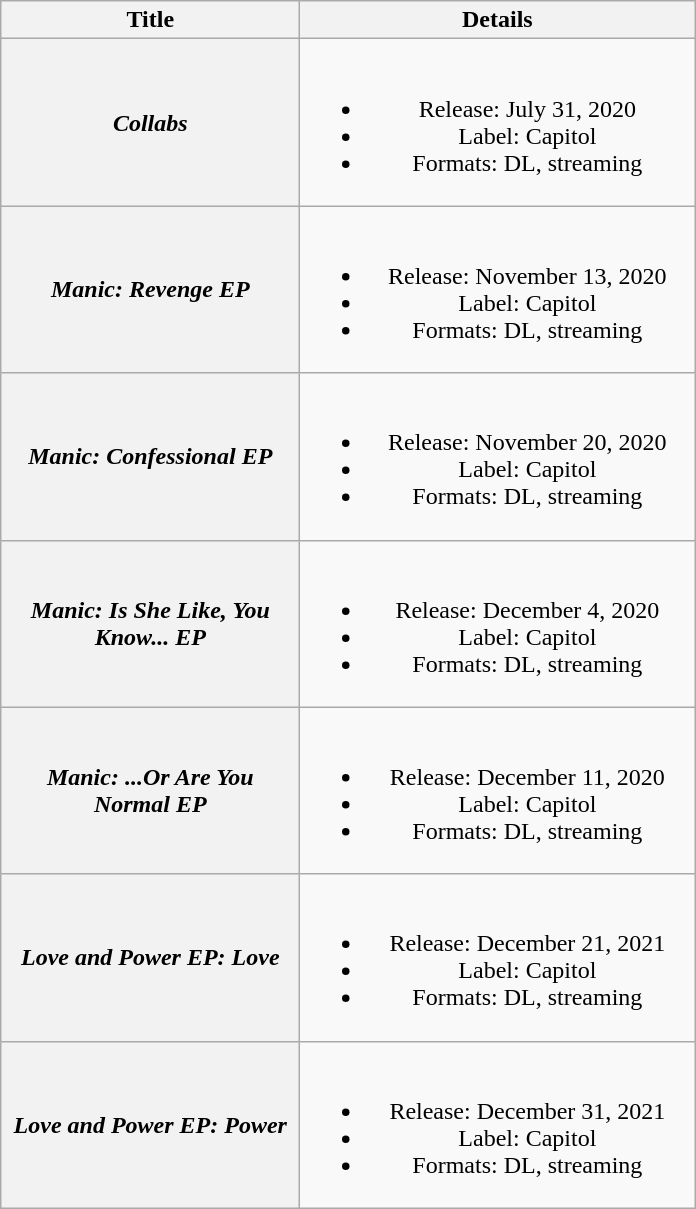<table class="wikitable plainrowheaders" style="text-align:center">
<tr>
<th scope="col"  style="width:12em;">Title</th>
<th scope="col" style="width:16em;">Details</th>
</tr>
<tr>
<th scope="row"><em>Collabs</em></th>
<td><br><ul><li>Release: July 31, 2020</li><li>Label: Capitol</li><li>Formats: DL, streaming</li></ul></td>
</tr>
<tr>
<th scope="row"><em>Manic: Revenge EP</em></th>
<td><br><ul><li>Release: November 13, 2020</li><li>Label: Capitol</li><li>Formats: DL, streaming</li></ul></td>
</tr>
<tr>
<th scope="row"><em>Manic: Confessional EP</em></th>
<td><br><ul><li>Release: November 20, 2020</li><li>Label: Capitol</li><li>Formats: DL, streaming</li></ul></td>
</tr>
<tr>
<th scope="row"><em>Manic: Is She Like, You Know... EP</em></th>
<td><br><ul><li>Release: December 4, 2020</li><li>Label: Capitol</li><li>Formats: DL, streaming</li></ul></td>
</tr>
<tr>
<th scope="row"><em>Manic: ...Or Are You Normal EP</em></th>
<td><br><ul><li>Release: December 11, 2020</li><li>Label: Capitol</li><li>Formats: DL, streaming</li></ul></td>
</tr>
<tr>
<th scope="row"><em>Love and Power EP: Love</em></th>
<td><br><ul><li>Release: December 21, 2021</li><li>Label: Capitol</li><li>Formats: DL, streaming</li></ul></td>
</tr>
<tr>
<th scope="row"><em>Love and Power EP: Power</em></th>
<td><br><ul><li>Release: December 31, 2021</li><li>Label: Capitol</li><li>Formats: DL, streaming</li></ul></td>
</tr>
</table>
